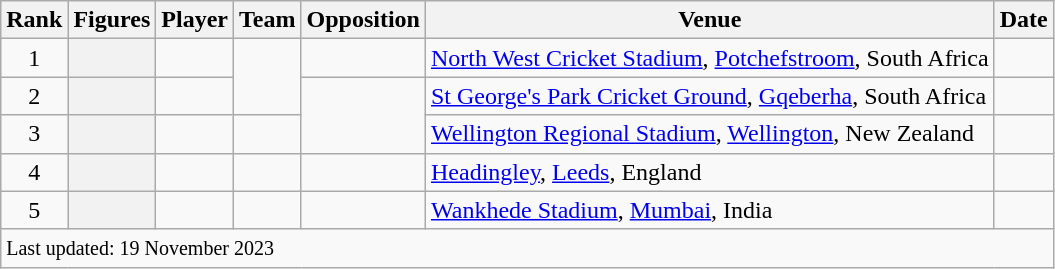<table class="wikitable plainrowheaders sortable">
<tr>
<th scope=col>Rank</th>
<th scope=col>Figures</th>
<th scope=col>Player</th>
<th scope=col>Team</th>
<th scope=col>Opposition</th>
<th scope=col>Venue</th>
<th scope=col>Date</th>
</tr>
<tr>
<td align=center>1</td>
<th scope=row style=text-align:center;></th>
<td></td>
<td rowspan=2></td>
<td></td>
<td><a href='#'>North West Cricket Stadium</a>, <a href='#'>Potchefstroom</a>, South Africa</td>
<td><a href='#'></a></td>
</tr>
<tr>
<td align=center>2</td>
<th scope=row style=text-align:center;></th>
<td></td>
<td rowspan=2></td>
<td><a href='#'>St George's Park Cricket Ground</a>, <a href='#'>Gqeberha</a>, South Africa</td>
<td><a href='#'></a></td>
</tr>
<tr>
<td align=center>3</td>
<th scope=row style=text-align:center;></th>
<td></td>
<td></td>
<td><a href='#'>Wellington Regional Stadium</a>, <a href='#'>Wellington</a>, New Zealand</td>
<td><a href='#'></a></td>
</tr>
<tr>
<td align=center>4</td>
<th scope=row style=text-align:center;></th>
<td></td>
<td></td>
<td></td>
<td><a href='#'>Headingley</a>, <a href='#'>Leeds</a>, England</td>
<td><a href='#'></a></td>
</tr>
<tr>
<td align=center>5</td>
<th scope=row style=text-align:center;></th>
<td></td>
<td></td>
<td></td>
<td><a href='#'>Wankhede Stadium</a>, <a href='#'>Mumbai</a>, India</td>
<td><a href='#'></a></td>
</tr>
<tr class=sortbottom>
<td colspan=7><small>Last updated: 19 November 2023</small></td>
</tr>
</table>
